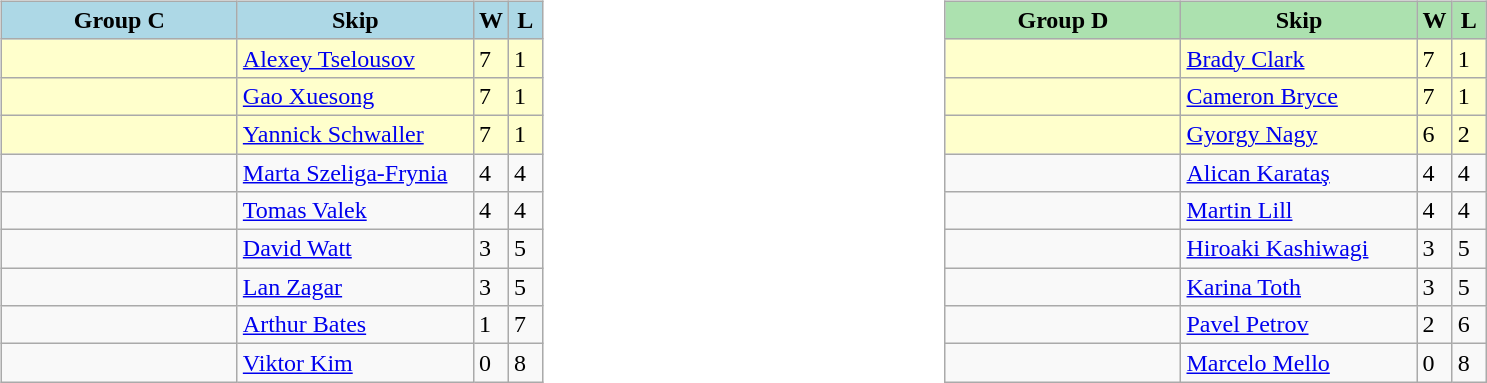<table>
<tr>
<td valign=top width=10%><br><table class=wikitable>
<tr>
<th style="background: #ADD8E6;" width=150>Group C</th>
<th style="background: #ADD8E6;" width=150>Skip</th>
<th style="background: #ADD8E6;" width=15>W</th>
<th style="background: #ADD8E6;" width=15>L</th>
</tr>
<tr bgcolor=#ffffcc>
<td></td>
<td><a href='#'>Alexey Tselousov</a></td>
<td>7</td>
<td>1</td>
</tr>
<tr bgcolor=#ffffcc>
<td></td>
<td><a href='#'>Gao Xuesong</a></td>
<td>7</td>
<td>1</td>
</tr>
<tr bgcolor=#ffffcc>
<td></td>
<td><a href='#'>Yannick Schwaller</a></td>
<td>7</td>
<td>1</td>
</tr>
<tr>
<td></td>
<td><a href='#'>Marta Szeliga-Frynia</a></td>
<td>4</td>
<td>4</td>
</tr>
<tr>
<td></td>
<td><a href='#'>Tomas Valek</a></td>
<td>4</td>
<td>4</td>
</tr>
<tr>
<td></td>
<td><a href='#'>David Watt</a></td>
<td>3</td>
<td>5</td>
</tr>
<tr>
<td></td>
<td><a href='#'>Lan Zagar</a></td>
<td>3</td>
<td>5</td>
</tr>
<tr>
<td></td>
<td><a href='#'>Arthur Bates</a></td>
<td>1</td>
<td>7</td>
</tr>
<tr>
<td></td>
<td><a href='#'>Viktor Kim</a></td>
<td>0</td>
<td>8</td>
</tr>
</table>
</td>
<td valign=top width=10%><br><table class=wikitable>
<tr>
<th style="background: #ACE1AF;" width=150>Group D</th>
<th style="background: #ACE1AF;" width=150>Skip</th>
<th style="background: #ACE1AF;" width=15>W</th>
<th style="background: #ACE1AF;" width=15>L</th>
</tr>
<tr bgcolor=#ffffcc>
<td></td>
<td><a href='#'>Brady Clark</a></td>
<td>7</td>
<td>1</td>
</tr>
<tr bgcolor=#ffffcc>
<td></td>
<td><a href='#'>Cameron Bryce</a></td>
<td>7</td>
<td>1</td>
</tr>
<tr bgcolor=#ffffcc>
<td></td>
<td><a href='#'>Gyorgy Nagy</a></td>
<td>6</td>
<td>2</td>
</tr>
<tr>
<td></td>
<td><a href='#'>Alican Karataş</a></td>
<td>4</td>
<td>4</td>
</tr>
<tr>
<td></td>
<td><a href='#'>Martin Lill</a></td>
<td>4</td>
<td>4</td>
</tr>
<tr>
<td></td>
<td><a href='#'>Hiroaki Kashiwagi</a></td>
<td>3</td>
<td>5</td>
</tr>
<tr>
<td></td>
<td><a href='#'>Karina Toth</a></td>
<td>3</td>
<td>5</td>
</tr>
<tr>
<td></td>
<td><a href='#'>Pavel Petrov</a></td>
<td>2</td>
<td>6</td>
</tr>
<tr>
<td></td>
<td><a href='#'>Marcelo Mello</a></td>
<td>0</td>
<td>8</td>
</tr>
</table>
</td>
</tr>
</table>
